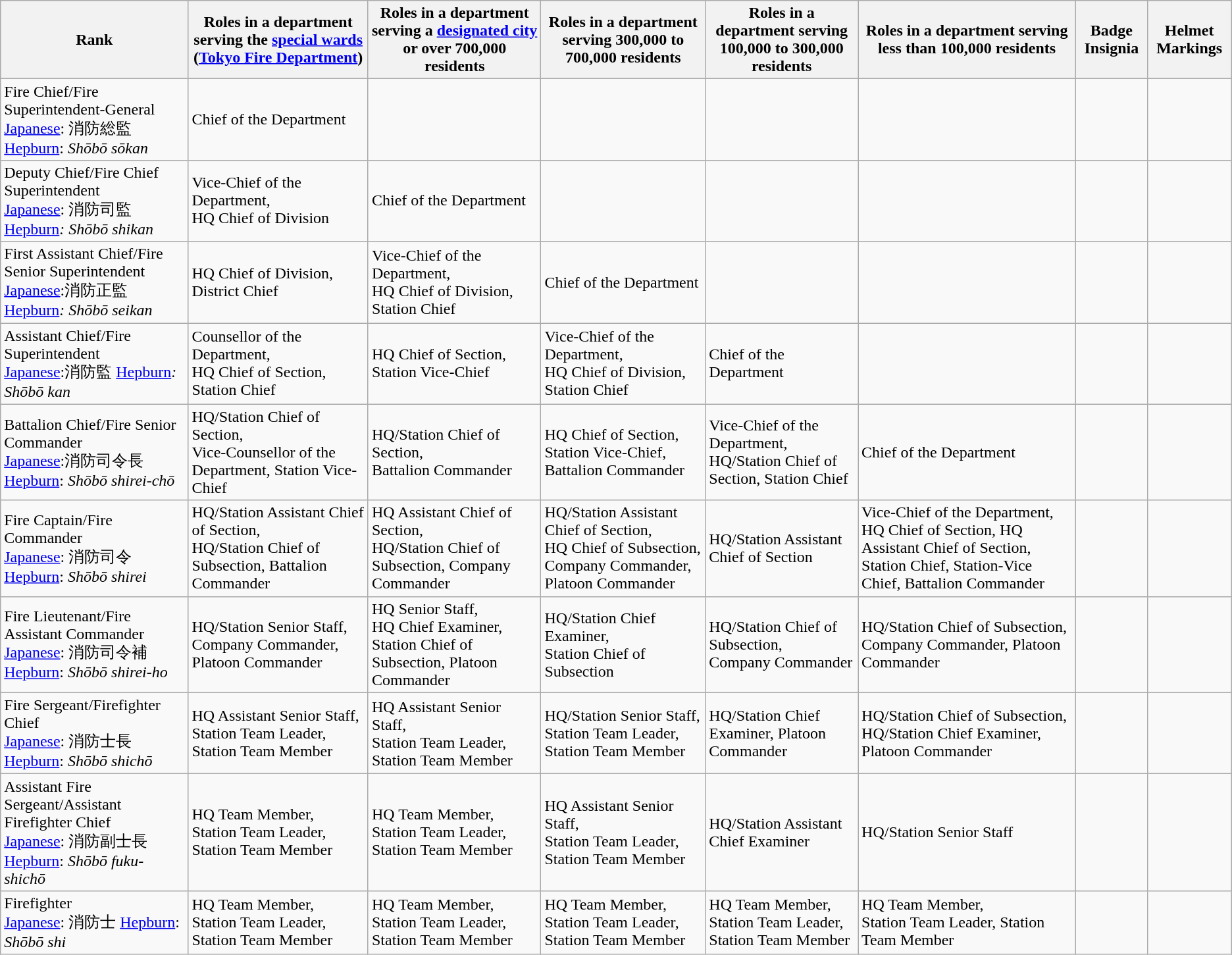<table class=wikitable>
<tr>
<th>Rank</th>
<th>Roles in a department serving the <a href='#'>special wards</a> (<a href='#'>Tokyo Fire Department</a>)</th>
<th>Roles in a department serving a <a href='#'>designated city</a> or over 700,000 residents</th>
<th>Roles in a department serving 300,000 to 700,000 residents</th>
<th>Roles in a department serving 100,000 to 300,000 residents</th>
<th>Roles in a department serving less than 100,000 residents</th>
<th>Badge Insignia</th>
<th>Helmet Markings</th>
</tr>
<tr>
<td>Fire Chief/Fire Superintendent-General <a href='#'>Japanese</a>: 消防総監<br><a href='#'>Hepburn</a>: <em>Shōbō sōkan</em></td>
<td>Chief of the Department</td>
<td></td>
<td></td>
<td></td>
<td></td>
<td align="center"></td>
<td align="center"></td>
</tr>
<tr>
<td>Deputy Chief/Fire Chief Superintendent<br><a href='#'>Japanese</a>: 消防司監
<a href='#'>Hepburn</a><em>: Shōbō shikan</em></td>
<td>Vice-Chief of the Department,<br>HQ Chief of Division</td>
<td>Chief of the Department</td>
<td></td>
<td></td>
<td></td>
<td align="center"></td>
<td align="center"></td>
</tr>
<tr>
<td>First Assistant Chief/Fire Senior Superintendent<br><a href='#'>Japanese</a>:消防正監
<a href='#'>Hepburn</a><em>: Shōbō seikan</em></td>
<td>HQ Chief of Division,<br>District Chief</td>
<td>Vice-Chief of the Department,<br>HQ Chief of Division,
Station Chief</td>
<td>Chief of the Department</td>
<td></td>
<td></td>
<td align="center"></td>
<td align="center"></td>
</tr>
<tr>
<td>Assistant Chief/Fire Superintendent<br><a href='#'>Japanese</a>:消防監
<a href='#'>Hepburn</a><em>: Shōbō kan</em></td>
<td>Counsellor of the Department,<br>HQ Chief of Section,
Station Chief</td>
<td>HQ Chief of Section,<br>Station Vice-Chief</td>
<td>Vice-Chief of the Department,<br>HQ Chief of Division,
Station Chief</td>
<td>Chief of the Department</td>
<td></td>
<td align="center"></td>
<td align="center"></td>
</tr>
<tr>
<td>Battalion Chief/Fire Senior Commander<br><a href='#'>Japanese</a>:消防司令長
<a href='#'>Hepburn</a>: <em>Shōbō shirei-chō</em></td>
<td>HQ/Station Chief of Section,<br>Vice-Counsellor of the Department,
Station Vice-Chief</td>
<td>HQ/Station Chief of Section,<br>Battalion Commander</td>
<td>HQ Chief of Section,<br>Station Vice-Chief,
Battalion Commander</td>
<td>Vice-Chief of the Department,<br>HQ/Station Chief of Section,
Station Chief</td>
<td>Chief of the Department</td>
<td align="center"></td>
<td align="center"></td>
</tr>
<tr>
<td>Fire Captain/Fire Commander<br><a href='#'>Japanese</a>: 消防司令
<a href='#'>Hepburn</a>: <em>Shōbō shirei</em></td>
<td>HQ/Station Assistant Chief of Section,<br>HQ/Station Chief of Subsection,
Battalion Commander</td>
<td>HQ Assistant Chief of Section,<br>HQ/Station Chief of Subsection,
Company Commander</td>
<td>HQ/Station Assistant Chief of Section,<br>HQ Chief of Subsection,
Company Commander,
Platoon Commander</td>
<td>HQ/Station Assistant Chief of Section</td>
<td>Vice-Chief of the Department,<br>HQ Chief of Section,
HQ Assistant Chief of Section,
Station Chief,
Station-Vice Chief,
Battalion Commander</td>
<td align="center"></td>
<td align="center"></td>
</tr>
<tr>
<td>Fire Lieutenant/Fire Assistant Commander<br><a href='#'>Japanese</a>: 消防司令補
<a href='#'>Hepburn</a>: <em>Shōbō shirei-ho</em></td>
<td>HQ/Station Senior Staff,<br>Company Commander,
Platoon Commander</td>
<td>HQ Senior Staff,<br>HQ Chief Examiner,
Station Chief of Subsection,
Platoon Commander</td>
<td>HQ/Station Chief Examiner,<br>Station Chief of Subsection</td>
<td>HQ/Station Chief of Subsection,<br>Company Commander</td>
<td>HQ/Station Chief of Subsection,<br>Company Commander,
Platoon Commander</td>
<td align="center"></td>
<td align="center"></td>
</tr>
<tr>
<td>Fire Sergeant/Firefighter Chief<br><a href='#'>Japanese</a>: 消防士長
<a href='#'>Hepburn</a>: <em>Shōbō shichō</em></td>
<td>HQ Assistant Senior Staff,<br>Station Team Leader,
Station Team Member</td>
<td>HQ Assistant Senior Staff,<br>Station Team Leader,
Station Team Member</td>
<td>HQ/Station Senior Staff,<br>Station Team Leader,
Station Team Member</td>
<td>HQ/Station Chief Examiner, Platoon Commander</td>
<td>HQ/Station Chief of Subsection,<br>HQ/Station Chief Examiner,
Platoon Commander</td>
<td align="center"></td>
<td align="center"></td>
</tr>
<tr>
<td>Assistant Fire Sergeant/Assistant Firefighter Chief<br><a href='#'>Japanese</a>: 消防副士長
<a href='#'>Hepburn</a>: <em>Shōbō fuku-shichō</em></td>
<td>HQ Team Member,<br>Station Team Leader,
Station Team Member</td>
<td>HQ Team Member,<br>Station Team Leader,
Station Team Member</td>
<td>HQ Assistant Senior Staff,<br>Station Team Leader,
Station Team Member</td>
<td>HQ/Station Assistant Chief Examiner</td>
<td>HQ/Station Senior Staff</td>
<td align="center"></td>
<td align="center"></td>
</tr>
<tr>
<td>Firefighter<br><a href='#'>Japanese</a>: 消防士
<a href='#'>Hepburn</a>: <em>Shōbō shi</em></td>
<td>HQ Team Member,<br>Station Team Leader,
Station Team Member</td>
<td>HQ Team Member,<br>Station Team Leader,
Station Team Member</td>
<td>HQ Team Member,<br>Station Team Leader,
Station Team Member</td>
<td>HQ Team Member,<br>Station Team Leader,
Station Team Member</td>
<td>HQ Team Member,<br>Station Team Leader,
Station Team Member</td>
<td align="center"></td>
<td align="center"></td>
</tr>
</table>
